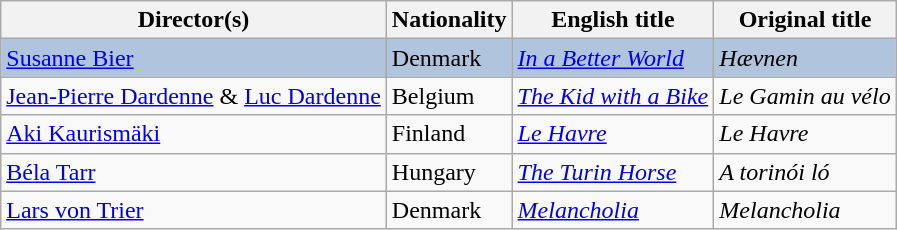<table class="wikitable">
<tr>
<th>Director(s)</th>
<th>Nationality</th>
<th>English title</th>
<th>Original title</th>
</tr>
<tr style="background:#B0C4DE;">
<td><a href='#'>Susanne Bier</a></td>
<td>Denmark</td>
<td><em><a href='#'>In a Better World</a></em></td>
<td><em>Hævnen</em></td>
</tr>
<tr>
<td><a href='#'>Jean-Pierre Dardenne</a> & <a href='#'>Luc Dardenne</a></td>
<td>Belgium</td>
<td><em><a href='#'>The Kid with a Bike</a></em></td>
<td><em>Le Gamin au vélo</em></td>
</tr>
<tr>
<td><a href='#'>Aki Kaurismäki</a></td>
<td>Finland</td>
<td><em><a href='#'>Le Havre</a></em></td>
<td><em>Le Havre</em></td>
</tr>
<tr>
<td><a href='#'>Béla Tarr</a></td>
<td>Hungary</td>
<td><em><a href='#'>The Turin Horse</a></em></td>
<td><em>A torinói ló</em></td>
</tr>
<tr>
<td><a href='#'>Lars von Trier</a></td>
<td>Denmark</td>
<td><em><a href='#'>Melancholia</a></em></td>
<td><em>Melancholia</em></td>
</tr>
</table>
